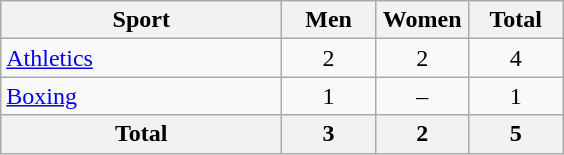<table class="wikitable sortable" style="text-align:center;">
<tr>
<th width=180>Sport</th>
<th width=55>Men</th>
<th width=55>Women</th>
<th width=55>Total</th>
</tr>
<tr>
<td align=left><a href='#'>Athletics</a></td>
<td>2</td>
<td>2</td>
<td>4</td>
</tr>
<tr>
<td align=left><a href='#'>Boxing</a></td>
<td>1</td>
<td>–</td>
<td>1</td>
</tr>
<tr>
<th>Total</th>
<th>3</th>
<th>2</th>
<th>5</th>
</tr>
</table>
